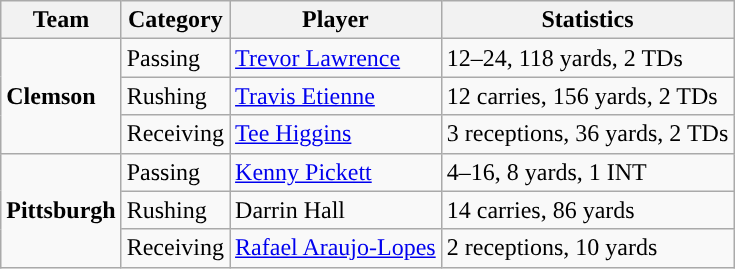<table class="wikitable">
<tr>
<th>Team</th>
<th>Category</th>
<th>Player</th>
<th>Statistics</th>
</tr>
<tr>
<td rowspan=3><strong>Clemson</strong></td>
<td>Passing</td>
<td><a href='#'>Trevor Lawrence</a></td>
<td>12–24, 118 yards, 2 TDs</td>
</tr>
<tr>
<td>Rushing</td>
<td><a href='#'>Travis Etienne</a></td>
<td>12 carries, 156 yards, 2 TDs</td>
</tr>
<tr>
<td>Receiving</td>
<td><a href='#'>Tee Higgins</a></td>
<td>3 receptions, 36 yards, 2 TDs</td>
</tr>
<tr>
<td rowspan=3><strong>Pittsburgh</strong></td>
<td>Passing</td>
<td><a href='#'>Kenny Pickett</a></td>
<td>4–16, 8 yards, 1 INT</td>
</tr>
<tr>
<td>Rushing</td>
<td>Darrin Hall</td>
<td>14 carries, 86 yards</td>
</tr>
<tr>
<td>Receiving</td>
<td><a href='#'>Rafael Araujo-Lopes</a></td>
<td>2 receptions, 10 yards</td>
</tr>
</table>
